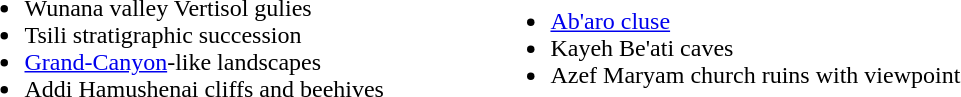<table>
<tr>
<td><br><ul><li>Wunana valley Vertisol gulies</li><li>Tsili stratigraphic succession</li><li><a href='#'>Grand-Canyon</a>-like landscapes</li><li>Addi Hamushenai cliffs and beehives</li></ul></td>
<td WIDTH="63"></td>
<td><br><ul><li><a href='#'>Ab'aro cluse</a></li><li>Kayeh Be'ati caves</li><li>Azef Maryam church ruins with viewpoint</li></ul></td>
</tr>
</table>
